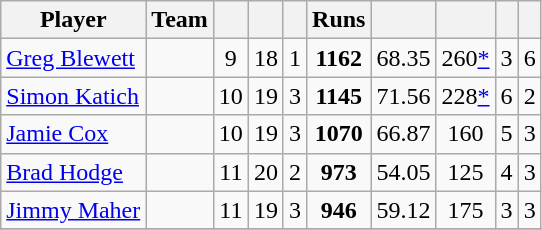<table class="wikitable sortable" style="text-align:center">
<tr>
<th class="unsortable">Player </th>
<th>Team</th>
<th></th>
<th></th>
<th></th>
<th>Runs</th>
<th></th>
<th></th>
<th></th>
<th></th>
</tr>
<tr>
<td style="text-align:left"><a href='#'>Greg Blewett</a></td>
<td style="text-align:left"></td>
<td>9</td>
<td>18</td>
<td>1</td>
<td><strong>1162</strong></td>
<td>68.35</td>
<td>260<a href='#'>*</a></td>
<td>3</td>
<td>6</td>
</tr>
<tr>
<td style="text-align:left"><a href='#'>Simon Katich</a></td>
<td style="text-align:left"></td>
<td>10</td>
<td>19</td>
<td>3</td>
<td><strong>1145</strong></td>
<td>71.56</td>
<td>228<a href='#'>*</a></td>
<td>6</td>
<td>2</td>
</tr>
<tr>
<td style="text-align:left"><a href='#'>Jamie Cox</a></td>
<td style="text-align:left"></td>
<td>10</td>
<td>19</td>
<td>3</td>
<td><strong>1070</strong></td>
<td>66.87</td>
<td>160</td>
<td>5</td>
<td>3</td>
</tr>
<tr>
<td style="text-align:left"><a href='#'>Brad Hodge</a></td>
<td style="text-align:left"></td>
<td>11</td>
<td>20</td>
<td>2</td>
<td><strong>973</strong></td>
<td>54.05</td>
<td>125</td>
<td>4</td>
<td>3</td>
</tr>
<tr>
<td style="text-align:left"><a href='#'>Jimmy Maher</a></td>
<td style="text-align:left"></td>
<td>11</td>
<td>19</td>
<td>3</td>
<td><strong>946</strong></td>
<td>59.12</td>
<td>175</td>
<td>3</td>
<td>3</td>
</tr>
<tr>
</tr>
</table>
